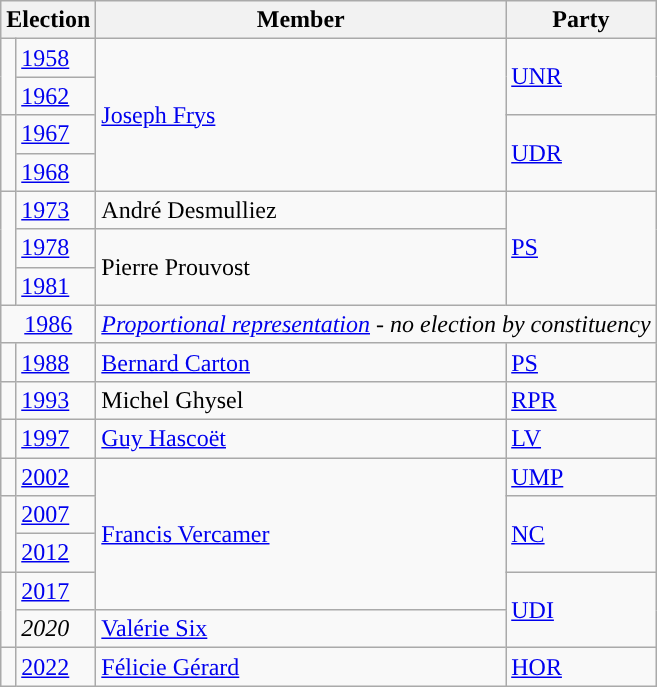<table class="wikitable">
<tr>
<th colspan="2">Election</th>
<th>Member</th>
<th>Party</th>
</tr>
<tr>
<td rowspan="2" style="color:inherit;background-color: "></td>
<td><a href='#'>1958</a></td>
<td rowspan="4"><a href='#'>Joseph Frys</a></td>
<td rowspan="2"><a href='#'>UNR</a></td>
</tr>
<tr>
<td><a href='#'>1962</a></td>
</tr>
<tr>
<td rowspan="2" style="color:inherit;background-color: "></td>
<td><a href='#'>1967</a></td>
<td rowspan="2"><a href='#'>UDR</a></td>
</tr>
<tr>
<td><a href='#'>1968</a></td>
</tr>
<tr>
<td rowspan="3" style="color:inherit;background-color: "></td>
<td><a href='#'>1973</a></td>
<td>André Desmulliez</td>
<td rowspan="3"><a href='#'>PS</a></td>
</tr>
<tr>
<td><a href='#'>1978</a></td>
<td rowspan="2">Pierre Prouvost</td>
</tr>
<tr>
<td><a href='#'>1981</a></td>
</tr>
<tr>
<td colspan="2" align="center"><a href='#'>1986</a></td>
<td colspan="2"><em><a href='#'>Proportional representation</a> - no election by constituency</em></td>
</tr>
<tr>
<td style="color:inherit;background-color: "></td>
<td><a href='#'>1988</a></td>
<td><a href='#'>Bernard Carton</a></td>
<td><a href='#'>PS</a></td>
</tr>
<tr>
<td style="color:inherit;background-color: "></td>
<td><a href='#'>1993</a></td>
<td>Michel Ghysel</td>
<td><a href='#'>RPR</a></td>
</tr>
<tr>
<td style="color:inherit;background-color: "></td>
<td><a href='#'>1997</a></td>
<td><a href='#'>Guy Hascoët</a></td>
<td><a href='#'>LV</a></td>
</tr>
<tr>
<td style="color:inherit;background-color: "></td>
<td><a href='#'>2002</a></td>
<td rowspan="4"><a href='#'>Francis Vercamer</a></td>
<td><a href='#'>UMP</a></td>
</tr>
<tr>
<td rowspan="2" style="color:inherit;background-color: "></td>
<td><a href='#'>2007</a></td>
<td rowspan="2"><a href='#'>NC</a></td>
</tr>
<tr>
<td><a href='#'>2012</a></td>
</tr>
<tr>
<td rowspan="2" style="color:inherit;background-color: "></td>
<td><a href='#'>2017</a></td>
<td rowspan="2"><a href='#'>UDI</a></td>
</tr>
<tr>
<td><em>2020</em></td>
<td><a href='#'>Valérie Six</a></td>
</tr>
<tr>
<td style="color:inherit;background-color: "></td>
<td><a href='#'>2022</a></td>
<td><a href='#'>Félicie Gérard</a></td>
<td><a href='#'>HOR</a></td>
</tr>
</table>
